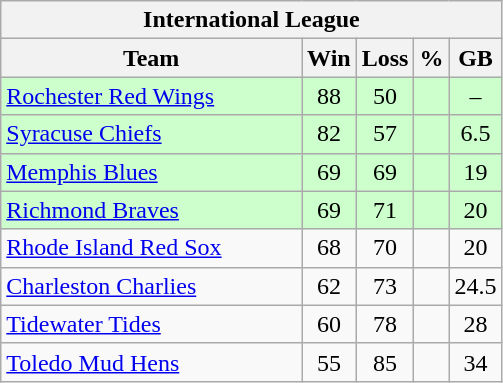<table class="wikitable">
<tr>
<th colspan="5">International League</th>
</tr>
<tr>
<th width="60%">Team</th>
<th>Win</th>
<th>Loss</th>
<th>%</th>
<th>GB</th>
</tr>
<tr align=center bgcolor=ccffcc>
<td align=left><a href='#'>Rochester Red Wings</a></td>
<td>88</td>
<td>50</td>
<td></td>
<td>–</td>
</tr>
<tr align=center bgcolor=ccffcc>
<td align=left><a href='#'>Syracuse Chiefs</a></td>
<td>82</td>
<td>57</td>
<td></td>
<td>6.5</td>
</tr>
<tr align=center bgcolor=ccffcc>
<td align=left><a href='#'>Memphis Blues</a></td>
<td>69</td>
<td>69</td>
<td></td>
<td>19</td>
</tr>
<tr align=center bgcolor=ccffcc>
<td align=left><a href='#'>Richmond Braves</a></td>
<td>69</td>
<td>71</td>
<td></td>
<td>20</td>
</tr>
<tr align=center>
<td align=left><a href='#'>Rhode Island Red Sox</a></td>
<td>68</td>
<td>70</td>
<td></td>
<td>20</td>
</tr>
<tr align=center>
<td align=left><a href='#'>Charleston Charlies</a></td>
<td>62</td>
<td>73</td>
<td></td>
<td>24.5</td>
</tr>
<tr align=center>
<td align=left><a href='#'>Tidewater Tides</a></td>
<td>60</td>
<td>78</td>
<td></td>
<td>28</td>
</tr>
<tr align=center>
<td align=left><a href='#'>Toledo Mud Hens</a></td>
<td>55</td>
<td>85</td>
<td></td>
<td>34</td>
</tr>
</table>
